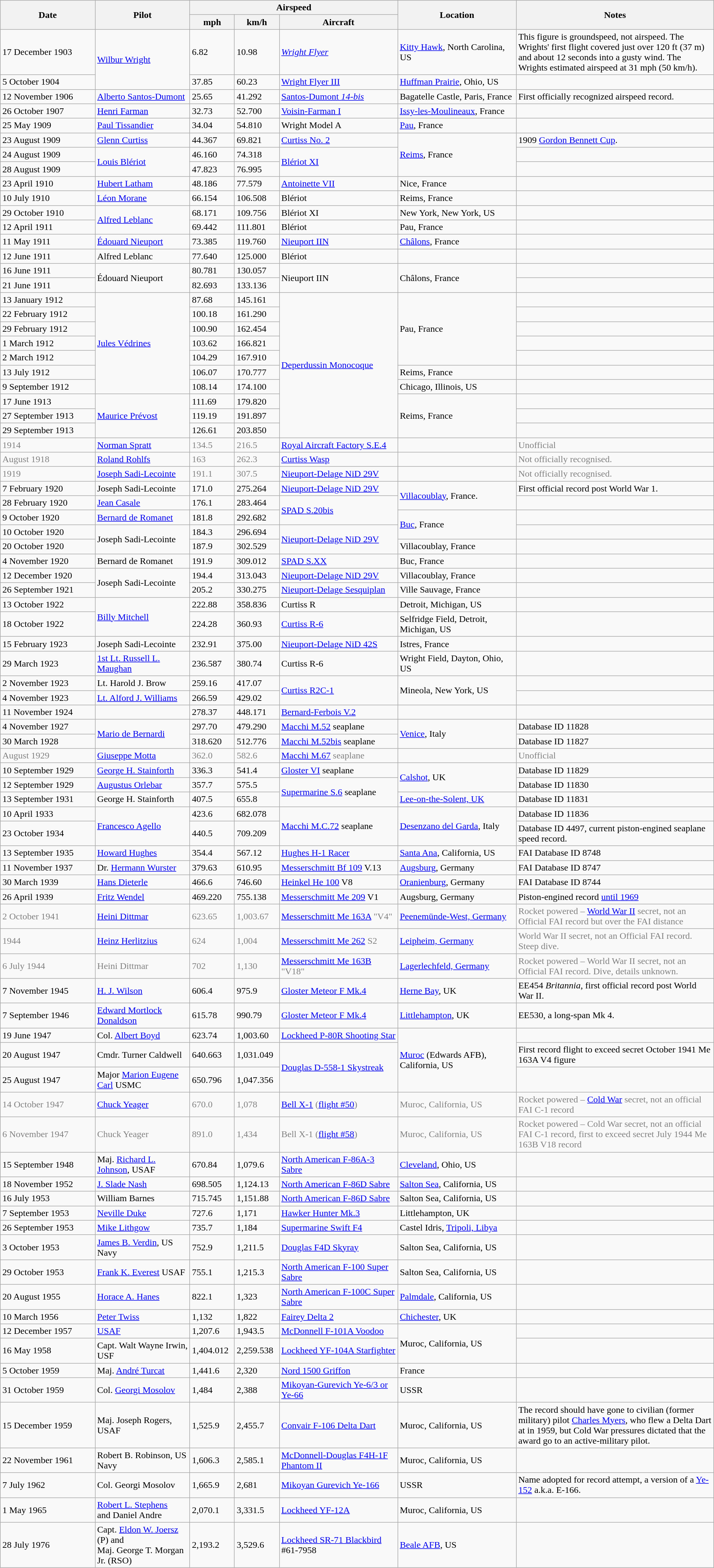<table class="wikitable sortable">
<tr>
<th width="12%" rowspan="2">Date</th>
<th width="12%" rowspan="2">Pilot</th>
<th colspan="3">Airspeed</th>
<th width="15%" rowspan="2">Location</th>
<th width="25%" rowspan="2">Notes</th>
</tr>
<tr>
<th width="5%">mph</th>
<th width="5%">km/h</th>
<th width="15%">Aircraft</th>
</tr>
<tr>
<td>17 December 1903</td>
<td rowspan="2"> <a href='#'>Wilbur Wright</a></td>
<td>6.82</td>
<td>10.98</td>
<td><em><a href='#'>Wright Flyer</a></em></td>
<td><a href='#'>Kitty Hawk</a>, North Carolina, US</td>
<td>This figure is groundspeed, not airspeed. The Wrights' first flight covered just over 120 ft (37 m) and about 12 seconds into a gusty wind. The Wrights estimated airspeed at 31 mph (50 km/h).</td>
</tr>
<tr>
<td>5 October 1904</td>
<td>37.85</td>
<td>60.23</td>
<td><a href='#'>Wright Flyer III</a></td>
<td><a href='#'>Huffman Prairie</a>, Ohio, US</td>
<td></td>
</tr>
<tr>
<td>12 November 1906</td>
<td> <a href='#'>Alberto Santos-Dumont</a></td>
<td>25.65</td>
<td>41.292</td>
<td><a href='#'>Santos-Dumont <em>14-bis</em></a></td>
<td>Bagatelle Castle, Paris, France</td>
<td>First officially recognized airspeed record.</td>
</tr>
<tr>
<td>26 October 1907</td>
<td> <a href='#'>Henri Farman</a></td>
<td>32.73</td>
<td>52.700</td>
<td><a href='#'>Voisin-Farman I</a></td>
<td><a href='#'>Issy-les-Moulineaux</a>, France</td>
<td></td>
</tr>
<tr>
<td>25 May 1909</td>
<td> <a href='#'>Paul Tissandier</a></td>
<td>34.04</td>
<td>54.810</td>
<td>Wright Model A</td>
<td><a href='#'>Pau</a>, France</td>
<td></td>
</tr>
<tr>
<td>23 August 1909</td>
<td> <a href='#'>Glenn Curtiss</a></td>
<td>44.367</td>
<td>69.821</td>
<td><a href='#'>Curtiss No. 2</a></td>
<td rowspan="3"><a href='#'>Reims</a>, France</td>
<td>1909 <a href='#'>Gordon Bennett Cup</a>.</td>
</tr>
<tr>
<td>24 August 1909</td>
<td rowspan="2"> <a href='#'>Louis Blériot</a></td>
<td>46.160</td>
<td>74.318</td>
<td rowspan="2"><a href='#'>Blériot XI</a></td>
<td></td>
</tr>
<tr>
<td>28 August 1909</td>
<td>47.823</td>
<td>76.995</td>
<td></td>
</tr>
<tr>
<td>23 April 1910</td>
<td> <a href='#'>Hubert Latham</a></td>
<td>48.186</td>
<td>77.579</td>
<td><a href='#'>Antoinette VII</a></td>
<td>Nice, France</td>
<td></td>
</tr>
<tr>
<td>10 July 1910</td>
<td> <a href='#'>Léon Morane</a></td>
<td>66.154</td>
<td>106.508</td>
<td>Blériot</td>
<td>Reims, France</td>
<td></td>
</tr>
<tr>
<td>29 October 1910</td>
<td rowspan="2"> <a href='#'>Alfred Leblanc</a></td>
<td>68.171</td>
<td>109.756</td>
<td>Blériot XI</td>
<td>New York, New York, US</td>
<td></td>
</tr>
<tr>
<td>12 April 1911</td>
<td>69.442</td>
<td>111.801</td>
<td>Blériot</td>
<td>Pau, France</td>
<td></td>
</tr>
<tr>
<td>11 May 1911</td>
<td> <a href='#'>Édouard Nieuport</a></td>
<td>73.385</td>
<td>119.760</td>
<td><a href='#'>Nieuport IIN</a></td>
<td><a href='#'>Châlons</a>, France</td>
<td></td>
</tr>
<tr>
<td>12 June 1911</td>
<td> Alfred Leblanc</td>
<td>77.640</td>
<td>125.000</td>
<td>Blériot</td>
<td></td>
<td></td>
</tr>
<tr>
<td>16 June 1911</td>
<td rowspan="2"> Édouard Nieuport</td>
<td>80.781</td>
<td>130.057</td>
<td rowspan="2">Nieuport IIN</td>
<td rowspan="2">Châlons, France</td>
<td></td>
</tr>
<tr>
<td>21 June 1911</td>
<td>82.693</td>
<td>133.136</td>
<td></td>
</tr>
<tr>
<td>13 January 1912</td>
<td rowspan="7"> <a href='#'>Jules Védrines</a></td>
<td>87.68</td>
<td>145.161</td>
<td rowspan="10"><a href='#'>Deperdussin Monocoque</a></td>
<td rowspan="5">Pau, France</td>
<td></td>
</tr>
<tr>
<td>22 February 1912</td>
<td>100.18</td>
<td>161.290</td>
<td></td>
</tr>
<tr>
<td>29 February 1912</td>
<td>100.90</td>
<td>162.454</td>
<td></td>
</tr>
<tr>
<td>1 March 1912</td>
<td>103.62</td>
<td>166.821</td>
<td></td>
</tr>
<tr>
<td>2 March 1912</td>
<td>104.29</td>
<td>167.910</td>
<td></td>
</tr>
<tr>
<td>13 July 1912</td>
<td>106.07</td>
<td>170.777</td>
<td>Reims, France</td>
<td></td>
</tr>
<tr>
<td>9 September 1912</td>
<td>108.14</td>
<td>174.100</td>
<td>Chicago, Illinois, US</td>
<td></td>
</tr>
<tr>
<td>17 June 1913</td>
<td rowspan="3"> <a href='#'>Maurice Prévost</a></td>
<td>111.69</td>
<td>179.820</td>
<td rowspan="3">Reims, France</td>
<td></td>
</tr>
<tr>
<td>27 September 1913</td>
<td>119.19</td>
<td>191.897</td>
<td></td>
</tr>
<tr>
<td>29 September 1913</td>
<td>126.61</td>
<td>203.850</td>
<td></td>
</tr>
<tr>
<td style="color:gray">1914</td>
<td style="color:gray"> <a href='#'>Norman Spratt</a></td>
<td style="color:gray">134.5</td>
<td style="color:gray">216.5</td>
<td style="color:gray"><a href='#'>Royal Aircraft Factory S.E.4</a></td>
<td></td>
<td style="color:gray">Unofficial</td>
</tr>
<tr>
<td style="color:gray">August 1918</td>
<td style="color:gray"> <a href='#'>Roland Rohlfs</a></td>
<td style="color:gray">163</td>
<td style="color:gray">262.3</td>
<td style="color:gray"><a href='#'>Curtiss Wasp</a></td>
<td style="color:gray"></td>
<td style="color:gray">Not officially recognised.</td>
</tr>
<tr>
<td style="color:gray">1919</td>
<td style="color:gray"> <a href='#'>Joseph Sadi-Lecointe</a></td>
<td style="color:gray">191.1</td>
<td style="color:gray">307.5</td>
<td style="color:gray"><a href='#'>Nieuport-Delage NiD 29V</a></td>
<td style="color:gray"></td>
<td style="color:gray">Not officially recognised.</td>
</tr>
<tr>
<td>7 February 1920</td>
<td> Joseph Sadi-Lecointe</td>
<td>171.0</td>
<td>275.264</td>
<td><a href='#'>Nieuport-Delage NiD 29V</a></td>
<td rowspan="2"><a href='#'>Villacoublay</a>, France.</td>
<td> First official record post World War 1.</td>
</tr>
<tr>
<td>28 February 1920</td>
<td> <a href='#'>Jean Casale</a></td>
<td>176.1</td>
<td>283.464</td>
<td rowspan="2"><a href='#'>SPAD S.20bis</a></td>
<td></td>
</tr>
<tr>
<td>9 October 1920</td>
<td> <a href='#'>Bernard de Romanet</a></td>
<td>181.8</td>
<td>292.682</td>
<td rowspan="2"><a href='#'>Buc</a>, France</td>
<td></td>
</tr>
<tr>
<td>10 October 1920</td>
<td rowspan="2"> Joseph Sadi-Lecointe</td>
<td>184.3</td>
<td>296.694</td>
<td rowspan="2"><a href='#'>Nieuport-Delage NiD 29V</a></td>
<td></td>
</tr>
<tr>
<td>20 October 1920</td>
<td>187.9</td>
<td>302.529</td>
<td>Villacoublay, France</td>
<td></td>
</tr>
<tr>
<td>4 November 1920</td>
<td> Bernard de Romanet</td>
<td>191.9</td>
<td>309.012</td>
<td><a href='#'>SPAD S.XX</a></td>
<td>Buc, France</td>
<td></td>
</tr>
<tr>
<td>12 December 1920</td>
<td rowspan="2"> Joseph Sadi-Lecointe</td>
<td>194.4</td>
<td>313.043</td>
<td><a href='#'>Nieuport-Delage NiD 29V</a></td>
<td>Villacoublay, France</td>
<td></td>
</tr>
<tr>
<td>26 September 1921</td>
<td>205.2</td>
<td>330.275</td>
<td><a href='#'>Nieuport-Delage Sesquiplan</a></td>
<td>Ville Sauvage, France</td>
<td></td>
</tr>
<tr>
<td>13 October 1922</td>
<td rowspan="2"> <a href='#'>Billy Mitchell</a></td>
<td>222.88</td>
<td>358.836</td>
<td>Curtiss R</td>
<td>Detroit, Michigan, US</td>
<td></td>
</tr>
<tr>
<td>18 October 1922</td>
<td>224.28</td>
<td>360.93</td>
<td><a href='#'>Curtiss R-6</a></td>
<td>Selfridge Field, Detroit, Michigan, US</td>
<td></td>
</tr>
<tr>
<td>15 February 1923</td>
<td> Joseph Sadi-Lecointe</td>
<td>232.91</td>
<td>375.00</td>
<td><a href='#'>Nieuport-Delage NiD 42S</a></td>
<td>Istres, France</td>
<td></td>
</tr>
<tr>
<td>29 March 1923</td>
<td> <a href='#'>1st Lt. Russell L. Maughan</a></td>
<td>236.587</td>
<td>380.74</td>
<td>Curtiss R-6</td>
<td>Wright Field, Dayton, Ohio, US</td>
<td></td>
</tr>
<tr>
<td>2 November 1923</td>
<td> Lt. Harold J. Brow</td>
<td>259.16</td>
<td>417.07</td>
<td rowspan="2"><a href='#'>Curtiss R2C-1</a></td>
<td rowspan="2">Mineola, New York, US</td>
<td></td>
</tr>
<tr>
<td>4 November 1923</td>
<td> <a href='#'>Lt. Alford J. Williams</a></td>
<td>266.59</td>
<td>429.02</td>
<td></td>
</tr>
<tr>
<td>11 November 1924</td>
<td> </td>
<td>278.37</td>
<td>448.171</td>
<td><a href='#'>Bernard-Ferbois V.2</a></td>
<td></td>
<td></td>
</tr>
<tr>
<td>4 November 1927</td>
<td rowspan="2"> <a href='#'>Mario de Bernardi</a></td>
<td>297.70</td>
<td>479.290</td>
<td><a href='#'>Macchi M.52</a> seaplane</td>
<td rowspan="2"><a href='#'>Venice</a>, Italy</td>
<td>Database ID 11828</td>
</tr>
<tr>
<td>30 March 1928</td>
<td>318.620</td>
<td>512.776</td>
<td><a href='#'>Macchi M.52bis</a> seaplane</td>
<td>Database ID 11827</td>
</tr>
<tr>
<td style="color:gray">August 1929</td>
<td style="color:gray"> <a href='#'>Giuseppe Motta</a></td>
<td style="color:gray">362.0</td>
<td style="color:gray">582.6</td>
<td style="color:gray"><a href='#'>Macchi M.67</a> seaplane</td>
<td style="color:gray"></td>
<td style="color:gray">Unofficial</td>
</tr>
<tr>
<td>10 September 1929</td>
<td> <a href='#'>George H. Stainforth</a></td>
<td>336.3</td>
<td>541.4</td>
<td><a href='#'>Gloster VI</a> seaplane</td>
<td rowspan="2"><a href='#'>Calshot</a>, UK</td>
<td>Database ID 11829</td>
</tr>
<tr>
<td>12 September 1929</td>
<td> <a href='#'>Augustus Orlebar</a></td>
<td>357.7</td>
<td>575.5</td>
<td rowspan="2"><a href='#'>Supermarine S.6</a> seaplane</td>
<td>Database ID 11830</td>
</tr>
<tr>
<td>13 September 1931</td>
<td> George H. Stainforth</td>
<td>407.5</td>
<td>655.8</td>
<td><a href='#'>Lee-on-the-Solent, UK</a></td>
<td>Database ID 11831</td>
</tr>
<tr>
<td>10 April 1933</td>
<td rowspan="2"> <a href='#'>Francesco Agello</a></td>
<td>423.6</td>
<td>682.078</td>
<td rowspan="2"><a href='#'>Macchi M.C.72</a> seaplane</td>
<td rowspan="2"><a href='#'>Desenzano del Garda</a>, Italy</td>
<td>Database ID 11836</td>
</tr>
<tr>
<td>23 October 1934</td>
<td>440.5</td>
<td>709.209</td>
<td>Database ID 4497, current piston-engined seaplane speed record.</td>
</tr>
<tr>
<td>13 September 1935</td>
<td> <a href='#'>Howard Hughes</a></td>
<td>354.4</td>
<td>567.12</td>
<td><a href='#'>Hughes H-1 Racer</a></td>
<td><a href='#'>Santa Ana</a>, California, US</td>
<td>FAI Database ID 8748</td>
</tr>
<tr>
<td>11 November 1937</td>
<td> Dr. <a href='#'>Hermann Wurster</a></td>
<td>379.63</td>
<td>610.95</td>
<td><a href='#'>Messerschmitt Bf 109</a> V.13</td>
<td><a href='#'>Augsburg</a>, Germany</td>
<td>FAI Database ID 8747</td>
</tr>
<tr>
<td>30 March 1939</td>
<td> <a href='#'>Hans Dieterle</a></td>
<td>466.6</td>
<td>746.60</td>
<td><a href='#'>Heinkel He 100</a> V8</td>
<td><a href='#'>Oranienburg</a>, Germany</td>
<td>FAI Database ID 8744</td>
</tr>
<tr>
<td>26 April 1939</td>
<td> <a href='#'>Fritz Wendel</a></td>
<td>469.220</td>
<td>755.138</td>
<td><a href='#'>Messerschmitt Me 209</a> V1</td>
<td>Augsburg, Germany</td>
<td>Piston-engined record <a href='#'>until 1969</a></td>
</tr>
<tr>
<td style="color:gray">2 October 1941</td>
<td style="color:gray"> <a href='#'>Heini Dittmar</a></td>
<td style="color:gray">623.65</td>
<td style="color:gray">1,003.67</td>
<td style="color:gray"><a href='#'>Messerschmitt Me 163A</a> "V4"</td>
<td style="color:gray"><a href='#'>Peenemünde-West, Germany</a></td>
<td style="color:gray">Rocket powered – <a href='#'>World War II</a> secret, not an Official FAI record but over the  FAI distance</td>
</tr>
<tr>
<td style="color:gray">1944</td>
<td style="color:gray"> <a href='#'>Heinz Herlitzius</a></td>
<td style="color:gray">624</td>
<td style="color:gray">1,004</td>
<td style="color:gray"><a href='#'>Messerschmitt Me 262</a> S2</td>
<td style="color:gray"><a href='#'>Leipheim, Germany</a></td>
<td style="color:gray">World War II secret, not an Official FAI record. Steep dive.</td>
</tr>
<tr>
<td style="color:gray">6 July 1944</td>
<td style="color:gray"> Heini Dittmar</td>
<td style="color:gray">702</td>
<td style="color:gray">1,130</td>
<td style="color:gray"><a href='#'>Messerschmitt Me 163B</a> "V18"</td>
<td style="color:gray"><a href='#'>Lagerlechfeld, Germany</a></td>
<td style="color:gray">Rocket powered – World War II secret, not an Official FAI record.  Dive, details unknown.</td>
</tr>
<tr>
<td>7 November 1945</td>
<td> <a href='#'>H. J. Wilson</a></td>
<td>606.4</td>
<td>975.9</td>
<td><a href='#'>Gloster Meteor F Mk.4</a></td>
<td><a href='#'>Herne Bay</a>, UK</td>
<td>EE454 <em>Britannia</em>, first official record post World War II.</td>
</tr>
<tr>
<td>7 September 1946</td>
<td> <a href='#'>Edward Mortlock Donaldson</a></td>
<td>615.78</td>
<td>990.79</td>
<td><a href='#'>Gloster Meteor F Mk.4</a></td>
<td><a href='#'>Littlehampton</a>, UK</td>
<td> EE530, a long-span Mk 4.</td>
</tr>
<tr>
<td>19 June 1947</td>
<td> Col. <a href='#'>Albert Boyd</a></td>
<td>623.74</td>
<td>1,003.60</td>
<td><a href='#'>Lockheed P-80R Shooting Star</a></td>
<td rowspan="3"><a href='#'>Muroc</a> (Edwards AFB), California, US</td>
<td></td>
</tr>
<tr>
<td>20 August 1947</td>
<td> Cmdr. Turner Caldwell</td>
<td>640.663</td>
<td>1,031.049</td>
<td rowspan="2"><a href='#'>Douglas D-558-1 Skystreak</a></td>
<td>First record flight to exceed secret October 1941 Me 163A V4 figure</td>
</tr>
<tr>
<td>25 August 1947</td>
<td> Major <a href='#'>Marion Eugene Carl</a> USMC</td>
<td>650.796</td>
<td>1,047.356</td>
<td></td>
</tr>
<tr>
<td style="color:gray">14 October 1947</td>
<td style="color:gray"> <a href='#'>Chuck Yeager</a></td>
<td style="color:gray">670.0</td>
<td style="color:gray">1,078</td>
<td style="color:gray"><a href='#'>Bell X-1</a> (<a href='#'>flight #50</a>)</td>
<td style="color:gray">Muroc, California, US</td>
<td style="color:gray">Rocket powered – <a href='#'>Cold War</a> secret, not an official FAI C-1 record</td>
</tr>
<tr>
<td style="color:gray">6 November 1947</td>
<td style="color:gray"> Chuck Yeager</td>
<td style="color:gray">891.0</td>
<td style="color:gray">1,434</td>
<td style="color:gray">Bell X-1 (<a href='#'>flight #58</a>)</td>
<td style="color:gray">Muroc, California, US</td>
<td style="color:gray">Rocket powered – Cold War secret, not an official FAI C-1 record, first to exceed secret July 1944 Me 163B V18 record</td>
</tr>
<tr>
<td>15 September 1948</td>
<td> Maj. <a href='#'>Richard L. Johnson</a>, USAF</td>
<td>670.84</td>
<td>1,079.6</td>
<td><a href='#'>North American F-86A-3 Sabre</a></td>
<td><a href='#'>Cleveland</a>, Ohio, US</td>
<td></td>
</tr>
<tr>
<td>18 November 1952</td>
<td> <a href='#'>J. Slade Nash</a></td>
<td>698.505</td>
<td>1,124.13</td>
<td><a href='#'>North American F-86D Sabre</a></td>
<td><a href='#'>Salton Sea</a>, California, US</td>
<td></td>
</tr>
<tr>
<td>16 July 1953</td>
<td> William Barnes</td>
<td>715.745</td>
<td>1,151.88</td>
<td><a href='#'>North American F-86D Sabre</a></td>
<td>Salton Sea, California, US</td>
<td></td>
</tr>
<tr>
<td>7 September 1953</td>
<td> <a href='#'>Neville Duke</a></td>
<td>727.6</td>
<td>1,171</td>
<td><a href='#'>Hawker Hunter Mk.3</a></td>
<td>Littlehampton, UK</td>
<td></td>
</tr>
<tr>
<td>26 September 1953</td>
<td> <a href='#'>Mike Lithgow</a></td>
<td>735.7</td>
<td>1,184</td>
<td><a href='#'>Supermarine Swift F4</a></td>
<td>Castel Idris, <a href='#'>Tripoli, Libya</a></td>
<td></td>
</tr>
<tr>
<td>3 October 1953</td>
<td> <a href='#'>James B. Verdin</a>, US Navy</td>
<td>752.9</td>
<td>1,211.5</td>
<td><a href='#'>Douglas F4D Skyray</a></td>
<td>Salton Sea, California, US</td>
<td></td>
</tr>
<tr>
<td>29 October 1953</td>
<td> <a href='#'>Frank K. Everest</a> USAF</td>
<td>755.1</td>
<td>1,215.3</td>
<td><a href='#'>North American F-100 Super Sabre</a></td>
<td>Salton Sea, California, US</td>
<td></td>
</tr>
<tr>
<td>20 August 1955</td>
<td> <a href='#'>Horace A. Hanes</a></td>
<td>822.1</td>
<td>1,323</td>
<td><a href='#'>North American F-100C Super Sabre</a></td>
<td><a href='#'>Palmdale</a>, California, US</td>
<td></td>
</tr>
<tr>
<td>10 March 1956</td>
<td> <a href='#'>Peter Twiss</a></td>
<td>1,132</td>
<td>1,822</td>
<td><a href='#'>Fairey Delta 2</a></td>
<td><a href='#'>Chichester</a>, UK</td>
<td></td>
</tr>
<tr>
<td>12 December 1957</td>
<td> <a href='#'>USAF</a></td>
<td>1,207.6</td>
<td>1,943.5</td>
<td><a href='#'>McDonnell F-101A Voodoo</a></td>
<td rowspan="2">Muroc, California, US</td>
<td></td>
</tr>
<tr>
<td>16 May 1958</td>
<td> Capt. Walt Wayne Irwin, USF</td>
<td>1,404.012</td>
<td>2,259.538</td>
<td><a href='#'>Lockheed YF-104A Starfighter</a></td>
<td></td>
</tr>
<tr>
<td>5 October 1959</td>
<td> Maj. <a href='#'>André Turcat</a></td>
<td>1,441.6</td>
<td>2,320</td>
<td><a href='#'>Nord 1500 Griffon</a></td>
<td>France</td>
<td></td>
</tr>
<tr>
<td>31 October 1959</td>
<td> Col. <a href='#'>Georgi Mosolov</a></td>
<td>1,484</td>
<td>2,388</td>
<td><a href='#'>Mikoyan-Gurevich Ye-6/3 or Ye-66</a></td>
<td>USSR</td>
<td></td>
</tr>
<tr>
<td>15 December 1959</td>
<td> Maj. Joseph Rogers, USAF</td>
<td>1,525.9</td>
<td>2,455.7</td>
<td><a href='#'>Convair F-106 Delta Dart</a></td>
<td>Muroc, California, US</td>
<td>The record should have gone to civilian (former military) pilot <a href='#'>Charles Myers</a>, who flew a Delta Dart at  in 1959, but Cold War pressures dictated that the award go to an active-military pilot.</td>
</tr>
<tr>
<td>22 November 1961</td>
<td> Robert B. Robinson, US Navy</td>
<td>1,606.3</td>
<td>2,585.1</td>
<td><a href='#'>McDonnell-Douglas F4H-1F Phantom II</a></td>
<td>Muroc, California, US</td>
<td></td>
</tr>
<tr>
<td>7 July 1962</td>
<td> Col. Georgi Mosolov</td>
<td>1,665.9</td>
<td>2,681</td>
<td><a href='#'>Mikoyan Gurevich Ye-166</a></td>
<td>USSR</td>
<td> Name adopted for record attempt, a version of a <a href='#'>Ye-152</a>  a.k.a. E-166.</td>
</tr>
<tr>
<td>1 May 1965</td>
<td> <a href='#'>Robert L. Stephens</a><br>and Daniel Andre</td>
<td>2,070.1</td>
<td>3,331.5</td>
<td><a href='#'>Lockheed YF-12A</a></td>
<td>Muroc, California, US</td>
<td></td>
</tr>
<tr>
<td>28 July 1976</td>
<td> Capt. <a href='#'>Eldon W. Joersz</a> (P) and<br> Maj. George T. Morgan Jr. (RSO)</td>
<td>2,193.2</td>
<td>3,529.6</td>
<td><a href='#'>Lockheed SR-71 Blackbird</a> #61-7958</td>
<td><a href='#'>Beale AFB</a>, US</td>
<td></td>
</tr>
</table>
